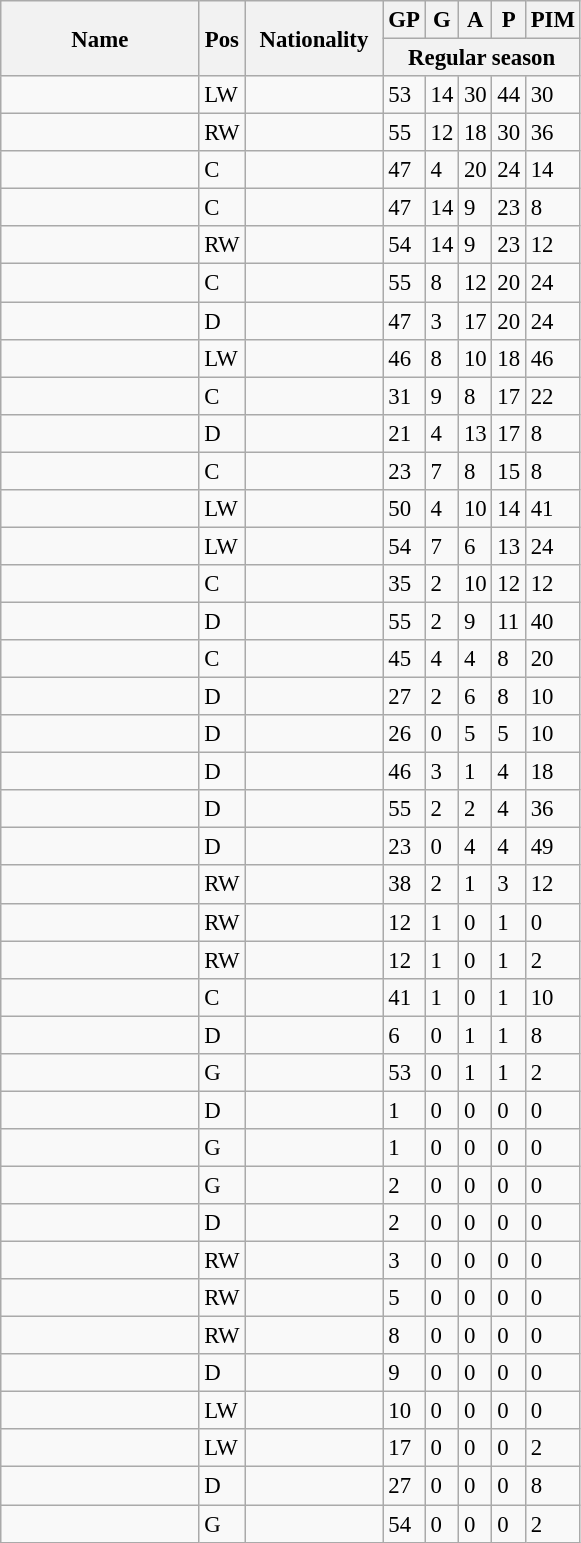<table class="wikitable sortable" style="text-align:left; font-size:95%">
<tr>
<th rowspan="2" width="125px">Name</th>
<th rowspan="2">Pos</th>
<th rowspan="2" width="85px">Nationality</th>
<th>GP</th>
<th>G</th>
<th>A</th>
<th>P</th>
<th>PIM</th>
</tr>
<tr class="unsortable">
<th colspan="5">Regular season</th>
</tr>
<tr>
<td></td>
<td>LW</td>
<td></td>
<td>53</td>
<td>14</td>
<td>30</td>
<td>44</td>
<td>30</td>
</tr>
<tr>
<td></td>
<td>RW</td>
<td></td>
<td>55</td>
<td>12</td>
<td>18</td>
<td>30</td>
<td>36</td>
</tr>
<tr>
<td></td>
<td>C</td>
<td></td>
<td>47</td>
<td>4</td>
<td>20</td>
<td>24</td>
<td>14</td>
</tr>
<tr>
<td></td>
<td>C</td>
<td></td>
<td>47</td>
<td>14</td>
<td>9</td>
<td>23</td>
<td>8</td>
</tr>
<tr>
<td></td>
<td>RW</td>
<td></td>
<td>54</td>
<td>14</td>
<td>9</td>
<td>23</td>
<td>12</td>
</tr>
<tr>
<td></td>
<td>C</td>
<td></td>
<td>55</td>
<td>8</td>
<td>12</td>
<td>20</td>
<td>24</td>
</tr>
<tr>
<td></td>
<td>D</td>
<td></td>
<td>47</td>
<td>3</td>
<td>17</td>
<td>20</td>
<td>24</td>
</tr>
<tr>
<td></td>
<td>LW</td>
<td></td>
<td>46</td>
<td>8</td>
<td>10</td>
<td>18</td>
<td>46</td>
</tr>
<tr>
<td></td>
<td>C</td>
<td></td>
<td>31</td>
<td>9</td>
<td>8</td>
<td>17</td>
<td>22</td>
</tr>
<tr>
<td></td>
<td>D</td>
<td></td>
<td>21</td>
<td>4</td>
<td>13</td>
<td>17</td>
<td>8</td>
</tr>
<tr>
<td></td>
<td>C</td>
<td></td>
<td>23</td>
<td>7</td>
<td>8</td>
<td>15</td>
<td>8</td>
</tr>
<tr>
<td></td>
<td>LW</td>
<td></td>
<td>50</td>
<td>4</td>
<td>10</td>
<td>14</td>
<td>41</td>
</tr>
<tr>
<td></td>
<td>LW</td>
<td></td>
<td>54</td>
<td>7</td>
<td>6</td>
<td>13</td>
<td>24</td>
</tr>
<tr>
<td></td>
<td>C</td>
<td></td>
<td>35</td>
<td>2</td>
<td>10</td>
<td>12</td>
<td>12</td>
</tr>
<tr>
<td></td>
<td>D</td>
<td></td>
<td>55</td>
<td>2</td>
<td>9</td>
<td>11</td>
<td>40</td>
</tr>
<tr>
<td></td>
<td>C</td>
<td></td>
<td>45</td>
<td>4</td>
<td>4</td>
<td>8</td>
<td>20</td>
</tr>
<tr>
<td></td>
<td>D</td>
<td></td>
<td>27</td>
<td>2</td>
<td>6</td>
<td>8</td>
<td>10</td>
</tr>
<tr>
<td></td>
<td>D</td>
<td></td>
<td>26</td>
<td>0</td>
<td>5</td>
<td>5</td>
<td>10</td>
</tr>
<tr>
<td></td>
<td>D</td>
<td></td>
<td>46</td>
<td>3</td>
<td>1</td>
<td>4</td>
<td>18</td>
</tr>
<tr>
<td></td>
<td>D</td>
<td></td>
<td>55</td>
<td>2</td>
<td>2</td>
<td>4</td>
<td>36</td>
</tr>
<tr>
<td></td>
<td>D</td>
<td></td>
<td>23</td>
<td>0</td>
<td>4</td>
<td>4</td>
<td>49</td>
</tr>
<tr>
<td></td>
<td>RW</td>
<td></td>
<td>38</td>
<td>2</td>
<td>1</td>
<td>3</td>
<td>12</td>
</tr>
<tr>
<td></td>
<td>RW</td>
<td></td>
<td>12</td>
<td>1</td>
<td>0</td>
<td>1</td>
<td>0</td>
</tr>
<tr>
<td></td>
<td>RW</td>
<td></td>
<td>12</td>
<td>1</td>
<td>0</td>
<td>1</td>
<td>2</td>
</tr>
<tr>
<td></td>
<td>C</td>
<td></td>
<td>41</td>
<td>1</td>
<td>0</td>
<td>1</td>
<td>10</td>
</tr>
<tr>
<td></td>
<td>D</td>
<td></td>
<td>6</td>
<td>0</td>
<td>1</td>
<td>1</td>
<td>8</td>
</tr>
<tr>
<td></td>
<td>G</td>
<td></td>
<td>53</td>
<td>0</td>
<td>1</td>
<td>1</td>
<td>2</td>
</tr>
<tr>
<td></td>
<td>D</td>
<td></td>
<td>1</td>
<td>0</td>
<td>0</td>
<td>0</td>
<td>0</td>
</tr>
<tr>
<td></td>
<td>G</td>
<td></td>
<td>1</td>
<td>0</td>
<td>0</td>
<td>0</td>
<td>0</td>
</tr>
<tr>
<td></td>
<td>G</td>
<td></td>
<td>2</td>
<td>0</td>
<td>0</td>
<td>0</td>
<td>0</td>
</tr>
<tr>
<td></td>
<td>D</td>
<td></td>
<td>2</td>
<td>0</td>
<td>0</td>
<td>0</td>
<td>0</td>
</tr>
<tr>
<td></td>
<td>RW</td>
<td></td>
<td>3</td>
<td>0</td>
<td>0</td>
<td>0</td>
<td>0</td>
</tr>
<tr>
<td></td>
<td>RW</td>
<td></td>
<td>5</td>
<td>0</td>
<td>0</td>
<td>0</td>
<td>0</td>
</tr>
<tr>
<td></td>
<td>RW</td>
<td></td>
<td>8</td>
<td>0</td>
<td>0</td>
<td>0</td>
<td>0</td>
</tr>
<tr>
<td></td>
<td>D</td>
<td></td>
<td>9</td>
<td>0</td>
<td>0</td>
<td>0</td>
<td>0</td>
</tr>
<tr>
<td></td>
<td>LW</td>
<td></td>
<td>10</td>
<td>0</td>
<td>0</td>
<td>0</td>
<td>0</td>
</tr>
<tr>
<td></td>
<td>LW</td>
<td></td>
<td>17</td>
<td>0</td>
<td>0</td>
<td>0</td>
<td>2</td>
</tr>
<tr>
<td></td>
<td>D</td>
<td></td>
<td>27</td>
<td>0</td>
<td>0</td>
<td>0</td>
<td>8</td>
</tr>
<tr>
<td></td>
<td>G</td>
<td></td>
<td>54</td>
<td>0</td>
<td>0</td>
<td>0</td>
<td>2</td>
</tr>
</table>
